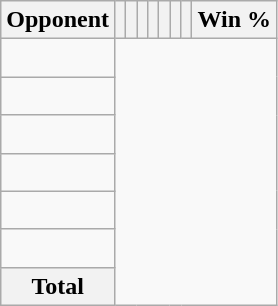<table class="wikitable sortable collapsible collapsed" style="text-align: center;">
<tr>
<th>Opponent</th>
<th></th>
<th></th>
<th></th>
<th></th>
<th></th>
<th></th>
<th></th>
<th>Win %</th>
</tr>
<tr>
<td align="left"><br></td>
</tr>
<tr>
<td align="left"><br></td>
</tr>
<tr>
<td align="left"><br></td>
</tr>
<tr>
<td align="left"><br></td>
</tr>
<tr>
<td align="left"><br></td>
</tr>
<tr>
<td align="left"><br></td>
</tr>
<tr class="sortbottom">
<th>Total<br></th>
</tr>
</table>
